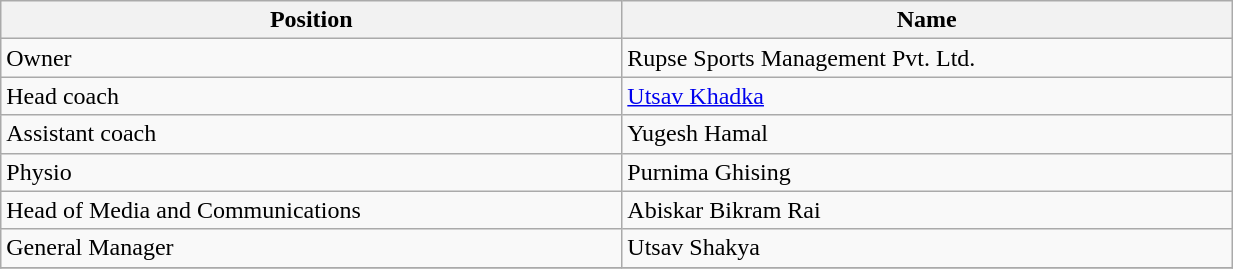<table class="wikitable"  style="font-size:100%; width:65%;">
<tr>
<th style=" text-align:center;">Position</th>
<th style=" text-align:center;">Name</th>
</tr>
<tr>
<td>Owner</td>
<td>Rupse Sports Management Pvt. Ltd.</td>
</tr>
<tr>
<td>Head coach</td>
<td> <a href='#'>Utsav Khadka</a></td>
</tr>
<tr>
<td>Assistant coach</td>
<td> Yugesh Hamal</td>
</tr>
<tr>
<td>Physio</td>
<td> Purnima Ghising</td>
</tr>
<tr>
<td>Head of Media and Communications</td>
<td> Abiskar Bikram Rai</td>
</tr>
<tr>
<td>General Manager</td>
<td> Utsav Shakya</td>
</tr>
<tr>
</tr>
</table>
